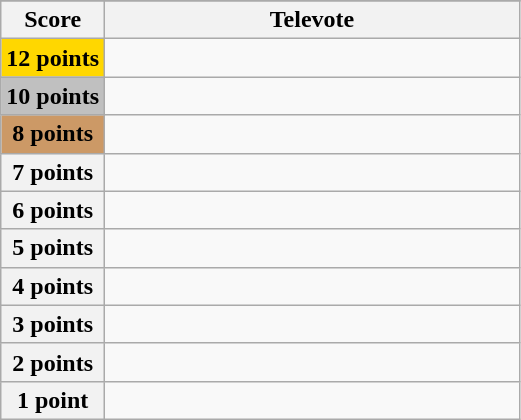<table class="wikitable">
<tr>
</tr>
<tr>
<th scope="col" width="20%">Score</th>
<th scope="col" width="80%">Televote</th>
</tr>
<tr>
<th scope="row" style="Background:gold">12 points</th>
<td></td>
</tr>
<tr>
<th scope="row" style="background:silver">10 points</th>
<td></td>
</tr>
<tr>
<th scope="row" style="background:#CC9966">8 points</th>
<td></td>
</tr>
<tr>
<th scope="row">7 points</th>
<td></td>
</tr>
<tr>
<th scope="row">6 points</th>
<td></td>
</tr>
<tr>
<th scope="row">5 points</th>
<td></td>
</tr>
<tr>
<th scope="row">4 points</th>
<td></td>
</tr>
<tr>
<th scope="row">3 points</th>
<td></td>
</tr>
<tr>
<th scope="row">2 points</th>
<td></td>
</tr>
<tr>
<th scope="row">1 point</th>
<td></td>
</tr>
</table>
